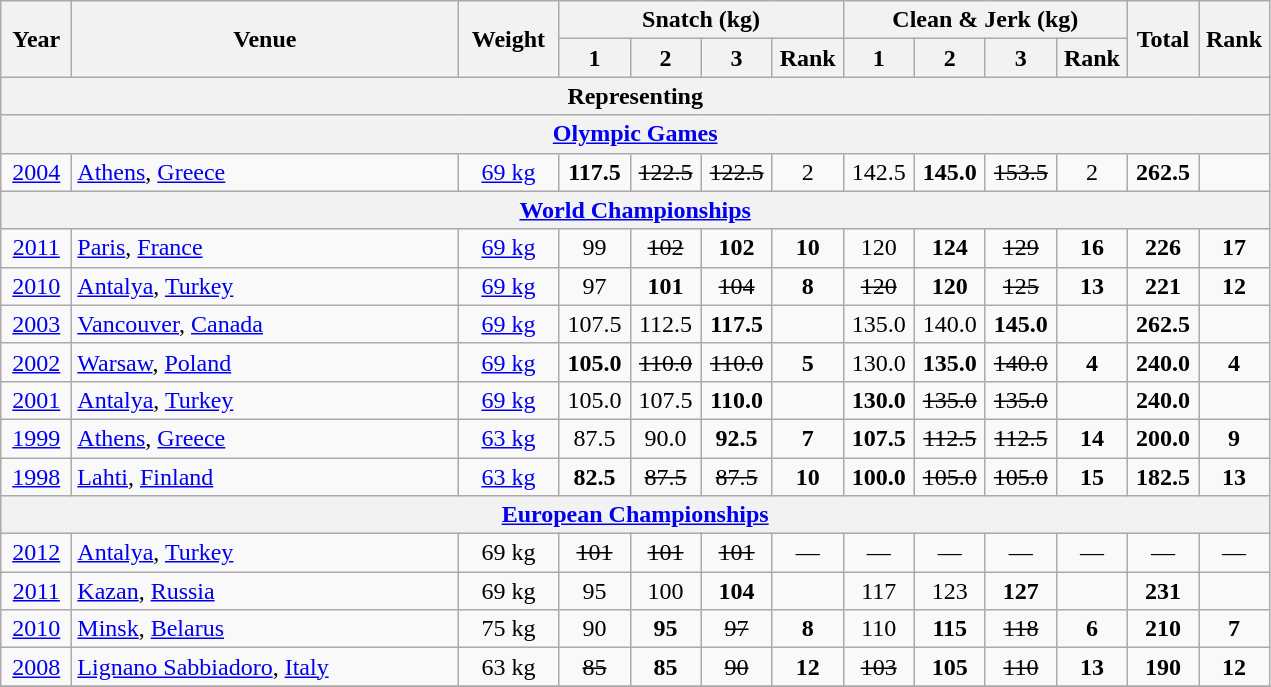<table class = "wikitable" style="text-align:center;">
<tr>
<th rowspan=2 width=40>Year</th>
<th rowspan=2 width=250>Venue</th>
<th rowspan=2 width=60>Weight</th>
<th colspan=4>Snatch (kg)</th>
<th colspan=4>Clean & Jerk (kg)</th>
<th rowspan=2 width=40>Total</th>
<th rowspan=2 width=40>Rank</th>
</tr>
<tr>
<th width=40>1</th>
<th width=40>2</th>
<th width=40>3</th>
<th width=40>Rank</th>
<th width=40>1</th>
<th width=40>2</th>
<th width=40>3</th>
<th width=40>Rank</th>
</tr>
<tr>
<th colspan=13>Representing </th>
</tr>
<tr>
<th colspan=13><a href='#'>Olympic Games</a></th>
</tr>
<tr>
<td><a href='#'>2004</a></td>
<td align=left> <a href='#'>Athens</a>, <a href='#'>Greece</a></td>
<td><a href='#'>69 kg</a></td>
<td><strong>117.5</strong></td>
<td><s>122.5</s></td>
<td><s>122.5</s></td>
<td>2</td>
<td>142.5</td>
<td><strong>145.0</strong></td>
<td><s>153.5</s></td>
<td>2</td>
<td><strong>262.5</strong></td>
<td><strong></strong></td>
</tr>
<tr>
<th colspan=13><a href='#'>World Championships</a></th>
</tr>
<tr>
<td><a href='#'>2011</a></td>
<td align=left> <a href='#'>Paris</a>, <a href='#'>France</a></td>
<td><a href='#'>69 kg</a></td>
<td>99</td>
<td><s>102</s></td>
<td><strong>102</strong></td>
<td><strong>10</strong></td>
<td>120</td>
<td><strong>124</strong></td>
<td><s>129</s></td>
<td><strong>16</strong></td>
<td><strong>226</strong></td>
<td><strong>17</strong></td>
</tr>
<tr>
<td><a href='#'>2010</a></td>
<td align=left> <a href='#'>Antalya</a>, <a href='#'>Turkey</a></td>
<td><a href='#'>69 kg</a></td>
<td>97</td>
<td><strong>101</strong></td>
<td><s>104</s></td>
<td><strong>8</strong></td>
<td><s>120</s></td>
<td><strong>120</strong></td>
<td><s>125</s></td>
<td><strong>13</strong></td>
<td><strong>221</strong></td>
<td><strong>12</strong></td>
</tr>
<tr>
<td><a href='#'>2003</a></td>
<td align=left> <a href='#'>Vancouver</a>, <a href='#'>Canada</a></td>
<td><a href='#'>69 kg</a></td>
<td>107.5</td>
<td>112.5</td>
<td><strong>117.5</strong></td>
<td><strong></strong></td>
<td>135.0</td>
<td>140.0</td>
<td><strong>145.0</strong></td>
<td><strong></strong></td>
<td><strong>262.5</strong></td>
<td><strong></strong></td>
</tr>
<tr>
<td><a href='#'>2002</a></td>
<td align=left> <a href='#'>Warsaw</a>, <a href='#'>Poland</a></td>
<td><a href='#'>69 kg</a></td>
<td><strong>105.0</strong></td>
<td><s>110.0</s></td>
<td><s>110.0</s></td>
<td><strong>5</strong></td>
<td>130.0</td>
<td><strong>135.0</strong></td>
<td><s>140.0</s></td>
<td><strong>4</strong></td>
<td><strong>240.0</strong></td>
<td><strong>4</strong></td>
</tr>
<tr>
<td><a href='#'>2001</a></td>
<td align=left> <a href='#'>Antalya</a>, <a href='#'>Turkey</a></td>
<td><a href='#'>69 kg</a></td>
<td>105.0</td>
<td>107.5</td>
<td><strong>110.0</strong></td>
<td><strong></strong></td>
<td><strong>130.0</strong></td>
<td><s>135.0</s></td>
<td><s>135.0</s></td>
<td><strong></strong></td>
<td><strong>240.0</strong></td>
<td><strong></strong></td>
</tr>
<tr>
<td><a href='#'>1999</a></td>
<td align=left> <a href='#'>Athens</a>, <a href='#'>Greece</a></td>
<td><a href='#'>63 kg</a></td>
<td>87.5</td>
<td>90.0</td>
<td><strong>92.5</strong></td>
<td><strong>7</strong></td>
<td><strong>107.5</strong></td>
<td><s>112.5</s></td>
<td><s>112.5</s></td>
<td><strong>14</strong></td>
<td><strong>200.0</strong></td>
<td><strong>9</strong></td>
</tr>
<tr>
<td><a href='#'>1998</a></td>
<td align=left> <a href='#'>Lahti</a>, <a href='#'>Finland</a></td>
<td><a href='#'>63 kg</a></td>
<td><strong>82.5</strong></td>
<td><s>87.5</s></td>
<td><s>87.5</s></td>
<td><strong>10</strong></td>
<td><strong>100.0</strong></td>
<td><s>105.0</s></td>
<td><s>105.0</s></td>
<td><strong>15</strong></td>
<td><strong>182.5</strong></td>
<td><strong>13</strong></td>
</tr>
<tr>
<th colspan=13><a href='#'>European Championships</a></th>
</tr>
<tr>
<td><a href='#'>2012</a></td>
<td align=left> <a href='#'>Antalya</a>, <a href='#'>Turkey</a></td>
<td>69 kg</td>
<td><s>101</s></td>
<td><s>101</s></td>
<td><s>101</s></td>
<td>—</td>
<td>—</td>
<td>—</td>
<td>—</td>
<td>—</td>
<td>—</td>
<td>—</td>
</tr>
<tr>
<td><a href='#'>2011</a></td>
<td align=left> <a href='#'>Kazan</a>, <a href='#'>Russia</a></td>
<td>69 kg</td>
<td>95</td>
<td>100</td>
<td><strong>104</strong></td>
<td><strong></strong></td>
<td>117</td>
<td>123</td>
<td><strong>127</strong></td>
<td><strong></strong></td>
<td><strong>231</strong></td>
<td><strong></strong></td>
</tr>
<tr>
<td><a href='#'>2010</a></td>
<td align=left> <a href='#'>Minsk</a>, <a href='#'>Belarus</a></td>
<td>75 kg</td>
<td>90</td>
<td><strong>95</strong></td>
<td><s>97</s></td>
<td><strong>8</strong></td>
<td>110</td>
<td><strong>115</strong></td>
<td><s>118</s></td>
<td><strong>6</strong></td>
<td><strong>210</strong></td>
<td><strong>7</strong></td>
</tr>
<tr>
<td><a href='#'>2008</a></td>
<td align=left> <a href='#'>Lignano Sabbiadoro</a>, <a href='#'>Italy</a></td>
<td>63 kg</td>
<td><s>85</s></td>
<td><strong>85</strong></td>
<td><s>90</s></td>
<td><strong>12</strong></td>
<td><s>103</s></td>
<td><strong>105</strong></td>
<td><s>110</s></td>
<td><strong>13</strong></td>
<td><strong>190</strong></td>
<td><strong>12</strong></td>
</tr>
<tr>
</tr>
</table>
